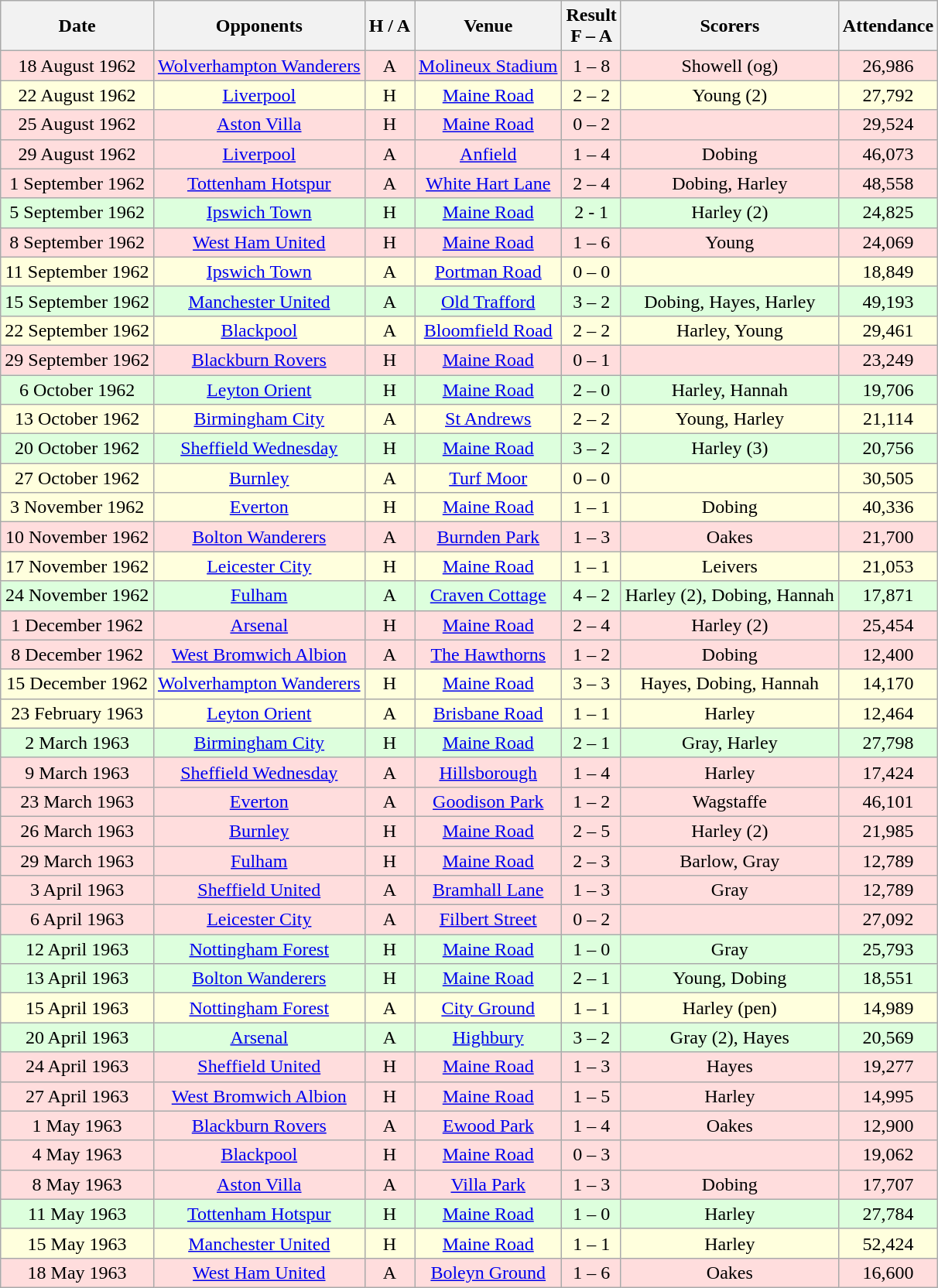<table class="wikitable" style="text-align:center">
<tr>
<th>Date</th>
<th>Opponents</th>
<th>H / A</th>
<th>Venue</th>
<th>Result<br>F – A</th>
<th>Scorers</th>
<th>Attendance</th>
</tr>
<tr bgcolor="#ffdddd">
<td>18 August 1962</td>
<td><a href='#'>Wolverhampton Wanderers</a></td>
<td>A</td>
<td><a href='#'>Molineux Stadium</a></td>
<td>1 – 8</td>
<td>Showell (og)</td>
<td>26,986</td>
</tr>
<tr bgcolor="#ffffdd">
<td>22 August 1962</td>
<td><a href='#'>Liverpool</a></td>
<td>H</td>
<td><a href='#'>Maine Road</a></td>
<td>2 – 2</td>
<td>Young (2)</td>
<td>27,792</td>
</tr>
<tr bgcolor="#ffdddd">
<td>25 August 1962</td>
<td><a href='#'>Aston Villa</a></td>
<td>H</td>
<td><a href='#'>Maine Road</a></td>
<td>0 – 2</td>
<td></td>
<td>29,524</td>
</tr>
<tr bgcolor="#ffdddd">
<td>29 August 1962</td>
<td><a href='#'>Liverpool</a></td>
<td>A</td>
<td><a href='#'>Anfield</a></td>
<td>1 – 4</td>
<td>Dobing</td>
<td>46,073</td>
</tr>
<tr bgcolor="#ffdddd">
<td>1 September 1962</td>
<td><a href='#'>Tottenham Hotspur</a></td>
<td>A</td>
<td><a href='#'>White Hart Lane</a></td>
<td>2 – 4</td>
<td>Dobing, Harley</td>
<td>48,558</td>
</tr>
<tr bgcolor="#ddffdd">
<td>5 September 1962</td>
<td><a href='#'>Ipswich Town</a></td>
<td>H</td>
<td><a href='#'>Maine Road</a></td>
<td>2 - 1</td>
<td>Harley (2)</td>
<td>24,825</td>
</tr>
<tr bgcolor="#ffdddd">
<td>8 September 1962</td>
<td><a href='#'>West Ham United</a></td>
<td>H</td>
<td><a href='#'>Maine Road</a></td>
<td>1 – 6</td>
<td>Young</td>
<td>24,069</td>
</tr>
<tr bgcolor="#ffffdd">
<td>11 September 1962</td>
<td><a href='#'>Ipswich Town</a></td>
<td>A</td>
<td><a href='#'>Portman Road</a></td>
<td>0 – 0</td>
<td></td>
<td>18,849</td>
</tr>
<tr bgcolor="#ddffdd">
<td>15 September 1962</td>
<td><a href='#'>Manchester United</a></td>
<td>A</td>
<td><a href='#'>Old Trafford</a></td>
<td>3 – 2</td>
<td>Dobing, Hayes, Harley</td>
<td>49,193</td>
</tr>
<tr bgcolor="#ffffdd">
<td>22 September 1962</td>
<td><a href='#'>Blackpool</a></td>
<td>A</td>
<td><a href='#'>Bloomfield Road</a></td>
<td>2 – 2</td>
<td>Harley, Young</td>
<td>29,461</td>
</tr>
<tr bgcolor="#ffdddd">
<td>29 September 1962</td>
<td><a href='#'>Blackburn Rovers</a></td>
<td>H</td>
<td><a href='#'>Maine Road</a></td>
<td>0 – 1</td>
<td></td>
<td>23,249</td>
</tr>
<tr bgcolor="#ddffdd">
<td>6 October 1962</td>
<td><a href='#'>Leyton Orient</a></td>
<td>H</td>
<td><a href='#'>Maine Road</a></td>
<td>2 – 0</td>
<td>Harley, Hannah</td>
<td>19,706</td>
</tr>
<tr bgcolor="#ffffdd">
<td>13 October 1962</td>
<td><a href='#'>Birmingham City</a></td>
<td>A</td>
<td><a href='#'>St Andrews</a></td>
<td>2 – 2</td>
<td>Young, Harley</td>
<td>21,114</td>
</tr>
<tr bgcolor="#ddffdd">
<td>20 October 1962</td>
<td><a href='#'>Sheffield Wednesday</a></td>
<td>H</td>
<td><a href='#'>Maine Road</a></td>
<td>3 – 2</td>
<td>Harley (3)</td>
<td>20,756</td>
</tr>
<tr bgcolor="#ffffdd">
<td>27 October 1962</td>
<td><a href='#'>Burnley</a></td>
<td>A</td>
<td><a href='#'>Turf Moor</a></td>
<td>0 – 0</td>
<td></td>
<td>30,505</td>
</tr>
<tr bgcolor="#ffffdd">
<td>3 November 1962</td>
<td><a href='#'>Everton</a></td>
<td>H</td>
<td><a href='#'>Maine Road</a></td>
<td>1 – 1</td>
<td>Dobing</td>
<td>40,336</td>
</tr>
<tr bgcolor="#ffdddd">
<td>10 November 1962</td>
<td><a href='#'>Bolton Wanderers</a></td>
<td>A</td>
<td><a href='#'>Burnden Park</a></td>
<td>1 – 3</td>
<td>Oakes</td>
<td>21,700</td>
</tr>
<tr bgcolor="#ffffdd">
<td>17 November 1962</td>
<td><a href='#'>Leicester City</a></td>
<td>H</td>
<td><a href='#'>Maine Road</a></td>
<td>1 – 1</td>
<td>Leivers</td>
<td>21,053</td>
</tr>
<tr bgcolor="#ddffdd">
<td>24 November 1962</td>
<td><a href='#'>Fulham</a></td>
<td>A</td>
<td><a href='#'>Craven Cottage</a></td>
<td>4 – 2</td>
<td>Harley (2), Dobing, Hannah</td>
<td>17,871</td>
</tr>
<tr bgcolor="#ffdddd">
<td>1 December 1962</td>
<td><a href='#'>Arsenal</a></td>
<td>H</td>
<td><a href='#'>Maine Road</a></td>
<td>2 – 4</td>
<td>Harley (2)</td>
<td>25,454</td>
</tr>
<tr bgcolor="#ffdddd">
<td>8 December 1962</td>
<td><a href='#'>West Bromwich Albion</a></td>
<td>A</td>
<td><a href='#'>The Hawthorns</a></td>
<td>1 – 2</td>
<td>Dobing</td>
<td>12,400</td>
</tr>
<tr bgcolor="#ffffdd">
<td>15 December 1962</td>
<td><a href='#'>Wolverhampton Wanderers</a></td>
<td>H</td>
<td><a href='#'>Maine Road</a></td>
<td>3 – 3</td>
<td>Hayes, Dobing, Hannah</td>
<td>14,170</td>
</tr>
<tr bgcolor="#ffffdd">
<td>23 February 1963</td>
<td><a href='#'>Leyton Orient</a></td>
<td>A</td>
<td><a href='#'>Brisbane Road</a></td>
<td>1 – 1</td>
<td>Harley</td>
<td>12,464</td>
</tr>
<tr bgcolor="#ddffdd">
<td>2 March 1963</td>
<td><a href='#'>Birmingham City</a></td>
<td>H</td>
<td><a href='#'>Maine Road</a></td>
<td>2 – 1</td>
<td>Gray, Harley</td>
<td>27,798</td>
</tr>
<tr bgcolor="#ffdddd">
<td>9 March 1963</td>
<td><a href='#'>Sheffield Wednesday</a></td>
<td>A</td>
<td><a href='#'>Hillsborough</a></td>
<td>1 – 4</td>
<td>Harley</td>
<td>17,424</td>
</tr>
<tr bgcolor="#ffdddd">
<td>23 March 1963</td>
<td><a href='#'>Everton</a></td>
<td>A</td>
<td><a href='#'>Goodison Park</a></td>
<td>1 – 2</td>
<td>Wagstaffe</td>
<td>46,101</td>
</tr>
<tr bgcolor="#ffdddd">
<td>26 March 1963</td>
<td><a href='#'>Burnley</a></td>
<td>H</td>
<td><a href='#'>Maine Road</a></td>
<td>2 – 5</td>
<td>Harley (2)</td>
<td>21,985</td>
</tr>
<tr bgcolor="#ffdddd">
<td>29 March 1963</td>
<td><a href='#'>Fulham</a></td>
<td>H</td>
<td><a href='#'>Maine Road</a></td>
<td>2 – 3</td>
<td>Barlow, Gray</td>
<td>12,789</td>
</tr>
<tr bgcolor="#ffdddd">
<td>3 April 1963</td>
<td><a href='#'>Sheffield United</a></td>
<td>A</td>
<td><a href='#'>Bramhall Lane</a></td>
<td>1 – 3</td>
<td>Gray</td>
<td>12,789</td>
</tr>
<tr bgcolor="#ffdddd">
<td>6 April 1963</td>
<td><a href='#'>Leicester City</a></td>
<td>A</td>
<td><a href='#'>Filbert Street</a></td>
<td>0 – 2</td>
<td></td>
<td>27,092</td>
</tr>
<tr bgcolor="#ddffdd">
<td>12 April 1963</td>
<td><a href='#'>Nottingham Forest</a></td>
<td>H</td>
<td><a href='#'>Maine Road</a></td>
<td>1 – 0</td>
<td>Gray</td>
<td>25,793</td>
</tr>
<tr bgcolor="#ddffdd">
<td>13 April 1963</td>
<td><a href='#'>Bolton Wanderers</a></td>
<td>H</td>
<td><a href='#'>Maine Road</a></td>
<td>2 – 1</td>
<td>Young, Dobing</td>
<td>18,551</td>
</tr>
<tr bgcolor="#ffffdd">
<td>15 April 1963</td>
<td><a href='#'>Nottingham Forest</a></td>
<td>A</td>
<td><a href='#'>City Ground</a></td>
<td>1 – 1</td>
<td>Harley (pen)</td>
<td>14,989</td>
</tr>
<tr bgcolor="#ddffdd">
<td>20 April 1963</td>
<td><a href='#'>Arsenal</a></td>
<td>A</td>
<td><a href='#'>Highbury</a></td>
<td>3 – 2</td>
<td>Gray (2), Hayes</td>
<td>20,569</td>
</tr>
<tr bgcolor="#ffdddd">
<td>24 April 1963</td>
<td><a href='#'>Sheffield United</a></td>
<td>H</td>
<td><a href='#'>Maine Road</a></td>
<td>1 – 3</td>
<td>Hayes</td>
<td>19,277</td>
</tr>
<tr bgcolor="#ffdddd">
<td>27 April 1963</td>
<td><a href='#'>West Bromwich Albion</a></td>
<td>H</td>
<td><a href='#'>Maine Road</a></td>
<td>1 – 5</td>
<td>Harley</td>
<td>14,995</td>
</tr>
<tr bgcolor="#ffdddd">
<td>1 May 1963</td>
<td><a href='#'>Blackburn Rovers</a></td>
<td>A</td>
<td><a href='#'>Ewood Park</a></td>
<td>1 – 4</td>
<td>Oakes</td>
<td>12,900</td>
</tr>
<tr bgcolor="#ffdddd">
<td>4 May 1963</td>
<td><a href='#'>Blackpool</a></td>
<td>H</td>
<td><a href='#'>Maine Road</a></td>
<td>0 – 3</td>
<td></td>
<td>19,062</td>
</tr>
<tr bgcolor="#ffdddd">
<td>8 May 1963</td>
<td><a href='#'>Aston Villa</a></td>
<td>A</td>
<td><a href='#'>Villa Park</a></td>
<td>1 – 3</td>
<td>Dobing</td>
<td>17,707</td>
</tr>
<tr bgcolor="#ddffdd">
<td>11 May 1963</td>
<td><a href='#'>Tottenham Hotspur</a></td>
<td>H</td>
<td><a href='#'>Maine Road</a></td>
<td>1 – 0</td>
<td>Harley</td>
<td>27,784</td>
</tr>
<tr bgcolor="#ffffdd">
<td>15 May 1963</td>
<td><a href='#'>Manchester United</a></td>
<td>H</td>
<td><a href='#'>Maine Road</a></td>
<td>1 – 1</td>
<td>Harley</td>
<td>52,424</td>
</tr>
<tr bgcolor="#ffdddd">
<td>18 May 1963</td>
<td><a href='#'>West Ham United</a></td>
<td>A</td>
<td><a href='#'>Boleyn Ground</a></td>
<td>1 – 6</td>
<td>Oakes</td>
<td>16,600</td>
</tr>
</table>
